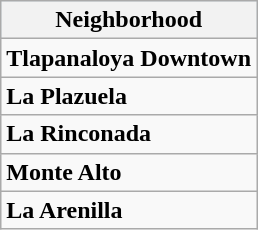<table class="wikitable">
<tr align=center style="background:#d8edff">
<th>Neighborhood</th>
</tr>
<tr>
<td><strong>Tlapanaloya Downtown</strong></td>
</tr>
<tr>
<td><strong>La Plazuela</strong></td>
</tr>
<tr>
<td><strong>La Rinconada</strong></td>
</tr>
<tr>
<td><strong>Monte Alto</strong></td>
</tr>
<tr>
<td><strong>La Arenilla</strong></td>
</tr>
</table>
